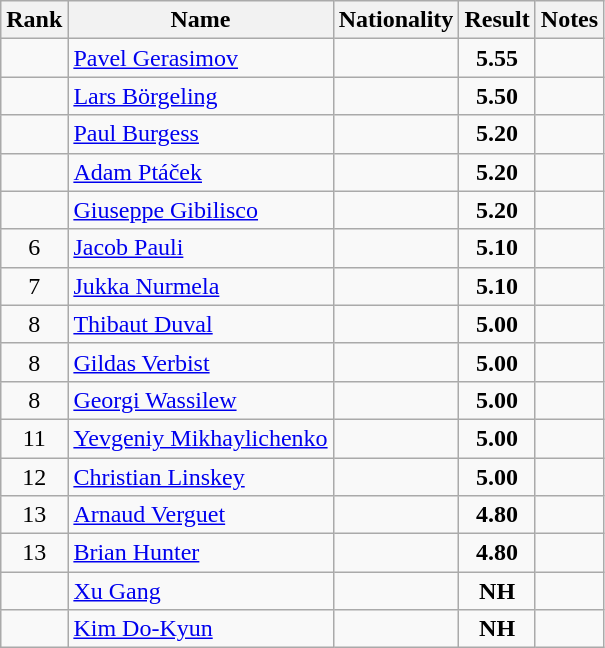<table class="wikitable sortable" style="text-align:center">
<tr>
<th>Rank</th>
<th>Name</th>
<th>Nationality</th>
<th>Result</th>
<th>Notes</th>
</tr>
<tr>
<td></td>
<td align=left><a href='#'>Pavel Gerasimov</a></td>
<td align=left></td>
<td><strong>5.55</strong></td>
<td></td>
</tr>
<tr>
<td></td>
<td align=left><a href='#'>Lars Börgeling</a></td>
<td align=left></td>
<td><strong>5.50</strong></td>
<td></td>
</tr>
<tr>
<td></td>
<td align=left><a href='#'>Paul Burgess</a></td>
<td align=left></td>
<td><strong>5.20</strong></td>
<td></td>
</tr>
<tr>
<td></td>
<td align=left><a href='#'>Adam Ptáček</a></td>
<td align=left></td>
<td><strong>5.20</strong></td>
<td></td>
</tr>
<tr>
<td></td>
<td align=left><a href='#'>Giuseppe Gibilisco</a></td>
<td align=left></td>
<td><strong>5.20</strong></td>
<td></td>
</tr>
<tr>
<td>6</td>
<td align=left><a href='#'>Jacob Pauli</a></td>
<td align=left></td>
<td><strong>5.10</strong></td>
<td></td>
</tr>
<tr>
<td>7</td>
<td align=left><a href='#'>Jukka Nurmela</a></td>
<td align=left></td>
<td><strong>5.10</strong></td>
<td></td>
</tr>
<tr>
<td>8</td>
<td align=left><a href='#'>Thibaut Duval</a></td>
<td align=left></td>
<td><strong>5.00</strong></td>
<td></td>
</tr>
<tr>
<td>8</td>
<td align=left><a href='#'>Gildas Verbist</a></td>
<td align=left></td>
<td><strong>5.00</strong></td>
<td></td>
</tr>
<tr>
<td>8</td>
<td align=left><a href='#'>Georgi Wassilew</a></td>
<td align=left></td>
<td><strong>5.00</strong></td>
<td></td>
</tr>
<tr>
<td>11</td>
<td align=left><a href='#'>Yevgeniy Mikhaylichenko</a></td>
<td align=left></td>
<td><strong>5.00</strong></td>
<td></td>
</tr>
<tr>
<td>12</td>
<td align=left><a href='#'>Christian Linskey</a></td>
<td align=left></td>
<td><strong>5.00</strong></td>
<td></td>
</tr>
<tr>
<td>13</td>
<td align=left><a href='#'>Arnaud Verguet</a></td>
<td align=left></td>
<td><strong>4.80</strong></td>
<td></td>
</tr>
<tr>
<td>13</td>
<td align=left><a href='#'>Brian Hunter</a></td>
<td align=left></td>
<td><strong>4.80</strong></td>
<td></td>
</tr>
<tr>
<td></td>
<td align=left><a href='#'>Xu Gang</a></td>
<td align=left></td>
<td><strong>NH</strong></td>
<td></td>
</tr>
<tr>
<td></td>
<td align=left><a href='#'>Kim Do-Kyun</a></td>
<td align=left></td>
<td><strong>NH</strong></td>
<td></td>
</tr>
</table>
